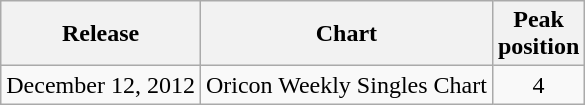<table class="wikitable">
<tr>
<th align="left">Release</th>
<th align="left">Chart</th>
<th align="left">Peak<br>position</th>
</tr>
<tr>
<td align="left">December 12, 2012</td>
<td align="left">Oricon Weekly Singles Chart</td>
<td align="center">4</td>
</tr>
</table>
